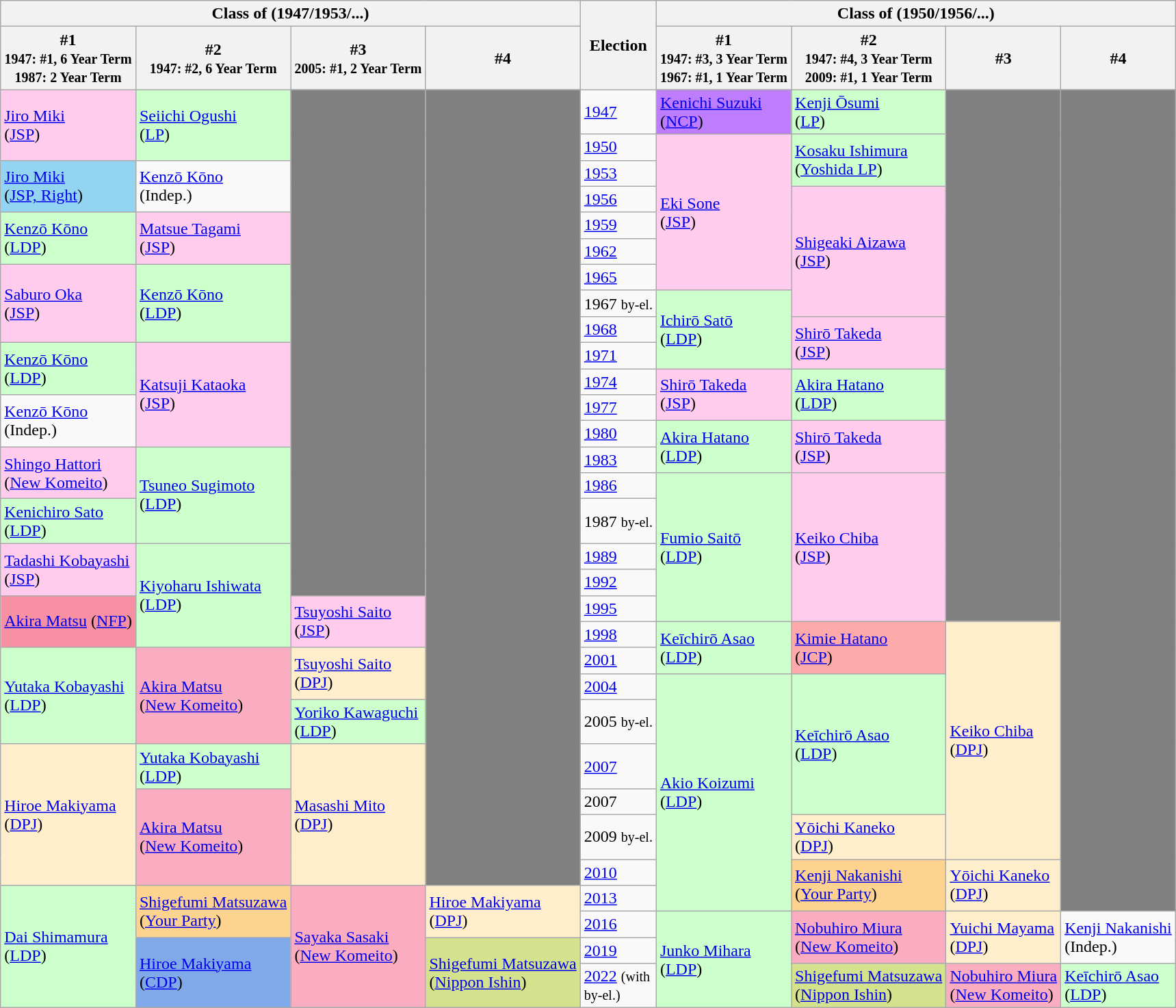<table class="wikitable">
<tr>
<th colspan="4">Class of (1947/1953/...)</th>
<th rowspan="2">Election</th>
<th colspan="4">Class of (1950/1956/...)</th>
</tr>
<tr>
<th>#1<br><small>1947: #1, 6 Year Term</small><br><small>1987: 2 Year Term</small></th>
<th>#2<br><small>1947: #2, 6 Year Term</small></th>
<th>#3<br><small>2005: #1, 2 Year Term</small></th>
<th>#4</th>
<th>#1<br><small>1947: #3, 3 Year Term</small><br><small>1967: #1, 1 Year Term</small></th>
<th>#2<br><small>1947: #4, 3 Year Term</small><br><small>2009: #1, 1 Year Term</small></th>
<th>#3</th>
<th>#4</th>
</tr>
<tr>
<td rowspan="2" bgcolor="#FFCCEE"><a href='#'>Jiro Miki</a><br>(<a href='#'>JSP</a>)</td>
<td rowspan="2" bgcolor="#CCFFCC"><a href='#'>Seiichi Ogushi</a><br>(<a href='#'>LP</a>)</td>
<td rowspan="18" bgcolor="grey"></td>
<td rowspan="27" bgcolor="grey"></td>
<td><a href='#'>1947</a></td>
<td bgcolor="#be7dff"><a href='#'>Kenichi Suzuki</a><br>(<a href='#'>NCP</a>)</td>
<td bgcolor="#CCFFCC"><a href='#'>Kenji Ōsumi</a><br>(<a href='#'>LP</a>)</td>
<td rowspan="19" bgcolor="grey"></td>
<td rowspan="28" bgcolor="grey"></td>
</tr>
<tr>
<td><a href='#'>1950</a></td>
<td rowspan="6" bgcolor="#FFCCEE"><a href='#'>Eki Sone</a><br>(<a href='#'>JSP</a>)</td>
<td rowspan="2" bgcolor="#CCFFCC"><a href='#'>Kosaku Ishimura</a><br>(<a href='#'>Yoshida LP</a>)</td>
</tr>
<tr>
<td rowspan="2" bgcolor="#92d4f2"><a href='#'>Jiro Miki</a><br>(<a href='#'>JSP, Right</a>)</td>
<td rowspan="2"><a href='#'>Kenzō Kōno</a><br>(Indep.)</td>
<td><a href='#'>1953</a></td>
</tr>
<tr>
<td><a href='#'>1956</a></td>
<td rowspan="5" bgcolor="#FFCCEE"><a href='#'>Shigeaki Aizawa</a><br>(<a href='#'>JSP</a>)</td>
</tr>
<tr>
<td rowspan="2" bgcolor="#CCFFCC"><a href='#'>Kenzō Kōno</a><br>(<a href='#'>LDP</a>)</td>
<td rowspan="2" bgcolor="#FFCCEE"><a href='#'>Matsue Tagami</a><br>(<a href='#'>JSP</a>)</td>
<td><a href='#'>1959</a></td>
</tr>
<tr>
<td><a href='#'>1962</a></td>
</tr>
<tr>
<td rowspan="3" bgcolor="#FFCCEE"><a href='#'>Saburo Oka</a><br>(<a href='#'>JSP</a>)</td>
<td rowspan="3" bgcolor="#CCFFCC"><a href='#'>Kenzō Kōno</a><br>(<a href='#'>LDP</a>)</td>
<td><a href='#'>1965</a></td>
</tr>
<tr>
<td>1967 <small>by-el.</small></td>
<td rowspan="3" bgcolor="#CCFFCC"><a href='#'>Ichirō Satō</a><br>(<a href='#'>LDP</a>)</td>
</tr>
<tr>
<td><a href='#'>1968</a></td>
<td rowspan="2" bgcolor="#FFCCEE"><a href='#'>Shirō Takeda</a><br>(<a href='#'>JSP</a>)</td>
</tr>
<tr>
<td rowspan="2" bgcolor="#CCFFCC"><a href='#'>Kenzō Kōno</a><br>(<a href='#'>LDP</a>)</td>
<td rowspan="4" bgcolor="#FFCCEE"><a href='#'>Katsuji Kataoka</a><br>(<a href='#'>JSP</a>)</td>
<td><a href='#'>1971</a></td>
</tr>
<tr>
<td><a href='#'>1974</a></td>
<td rowspan="2" bgcolor="#FFCCEE"><a href='#'>Shirō Takeda</a><br>(<a href='#'>JSP</a>)</td>
<td rowspan="2" bgcolor="#CCFFCC"><a href='#'>Akira Hatano</a><br>(<a href='#'>LDP</a>)</td>
</tr>
<tr>
<td rowspan="2"><a href='#'>Kenzō Kōno</a><br>(Indep.)</td>
<td><a href='#'>1977</a></td>
</tr>
<tr>
<td><a href='#'>1980</a></td>
<td rowspan="2" bgcolor="#CCFFCC"><a href='#'>Akira Hatano</a><br>(<a href='#'>LDP</a>)</td>
<td rowspan="2" bgcolor="#FFCCEE"><a href='#'>Shirō Takeda</a><br>(<a href='#'>JSP</a>)</td>
</tr>
<tr>
<td rowspan="2" bgcolor="#FFCCEE"><a href='#'>Shingo Hattori</a><br>(<a href='#'>New Komeito</a>)</td>
<td rowspan="3" bgcolor="#CCFFCC"><a href='#'>Tsuneo Sugimoto</a><br>(<a href='#'>LDP</a>)</td>
<td><a href='#'>1983</a></td>
</tr>
<tr>
<td><a href='#'>1986</a></td>
<td rowspan="5" bgcolor="#CCFFCC"><a href='#'>Fumio Saitō</a><br>(<a href='#'>LDP</a>)</td>
<td rowspan="5" bgcolor="#FFCCEE"><a href='#'>Keiko Chiba</a><br>(<a href='#'>JSP</a>)</td>
</tr>
<tr>
<td bgcolor="#CCFFCC"><a href='#'>Kenichiro Sato</a><br>(<a href='#'>LDP</a>)</td>
<td>1987 <small>by-el.</small></td>
</tr>
<tr>
<td rowspan="2" bgcolor="#FFCCEE"><a href='#'>Tadashi Kobayashi</a><br>(<a href='#'>JSP</a>)</td>
<td rowspan="4" bgcolor="#CCFFCC"><a href='#'>Kiyoharu Ishiwata</a><br>(<a href='#'>LDP</a>)</td>
<td><a href='#'>1989</a></td>
</tr>
<tr>
<td><a href='#'>1992</a></td>
</tr>
<tr>
<td rowspan="2" bgcolor="#f790a3"><a href='#'>Akira Matsu</a> (<a href='#'>NFP</a>)</td>
<td rowspan="2" bgcolor="#FFCCEE"><a href='#'>Tsuyoshi Saito</a><br>(<a href='#'>JSP</a>)</td>
<td><a href='#'>1995</a></td>
</tr>
<tr>
<td><a href='#'>1998</a></td>
<td rowspan="2" bgcolor="#CCFFCC"><a href='#'>Keīchirō Asao</a><br>(<a href='#'>LDP</a>)</td>
<td rowspan="2" bgcolor="#ffaaaa"><a href='#'>Kimie Hatano</a><br>(<a href='#'>JCP</a>)</td>
<td rowspan="7" bgcolor="#FFEECC"><a href='#'>Keiko Chiba</a><br>(<a href='#'>DPJ</a>)</td>
</tr>
<tr>
<td rowspan="3" bgcolor="#CCFFCC"><a href='#'>Yutaka Kobayashi</a><br>(<a href='#'>LDP</a>)</td>
<td rowspan="3" bgcolor="#faadc1"><a href='#'>Akira Matsu</a><br>(<a href='#'>New Komeito</a>)</td>
<td rowspan="2" bgcolor="#FFEECC"><a href='#'>Tsuyoshi Saito</a><br>(<a href='#'>DPJ</a>)</td>
<td><a href='#'>2001</a></td>
</tr>
<tr>
<td><a href='#'>2004</a></td>
<td rowspan="7" bgcolor="#CCFFCC"><a href='#'>Akio Koizumi</a><br>(<a href='#'>LDP</a>)</td>
<td rowspan="4" bgcolor="#CCFFCC"><a href='#'>Keīchirō Asao</a><br>(<a href='#'>LDP</a>)</td>
</tr>
<tr>
<td bgcolor="#CCFFCC"><a href='#'>Yoriko Kawaguchi</a><br>(<a href='#'>LDP</a>)</td>
<td>2005 <small>by-el.</small></td>
</tr>
<tr>
<td rowspan="4" bgcolor="#FFEECC"><a href='#'>Hiroe Makiyama</a><br>(<a href='#'>DPJ</a>)</td>
<td bgcolor="#CCFFCC"><a href='#'>Yutaka Kobayashi</a><br>(<a href='#'>LDP</a>)</td>
<td rowspan="4" bgcolor="#FFEECC"><a href='#'>Masashi Mito</a><br>(<a href='#'>DPJ</a>)</td>
<td><a href='#'>2007</a></td>
</tr>
<tr>
<td rowspan="3" bgcolor="#faadc1"><a href='#'>Akira Matsu</a><br>(<a href='#'>New Komeito</a>)</td>
<td>2007</td>
</tr>
<tr>
<td>2009 <small>by-el.</small></td>
<td bgcolor="#FFEECC"><a href='#'>Yōichi Kaneko</a><br>(<a href='#'>DPJ</a>)</td>
</tr>
<tr>
<td><a href='#'>2010</a></td>
<td rowspan="2" bgcolor="#fdd38f"><a href='#'>Kenji Nakanishi</a><br>(<a href='#'>Your Party</a>)</td>
<td rowspan="2" bgcolor="#FFEECC"><a href='#'>Yōichi Kaneko</a><br>(<a href='#'>DPJ</a>)</td>
</tr>
<tr>
<td rowspan="4" bgcolor="#CCFFCC"><a href='#'>Dai Shimamura</a><br>(<a href='#'>LDP</a>)</td>
<td rowspan="2" bgcolor="#fdd38f"><a href='#'>Shigefumi Matsuzawa</a><br>(<a href='#'>Your Party</a>)</td>
<td rowspan="4" bgcolor="#faadc1"><a href='#'>Sayaka Sasaki</a><br>(<a href='#'>New Komeito</a>)</td>
<td rowspan="2" bgcolor="#FFEECC"><a href='#'>Hiroe Makiyama</a><br>(<a href='#'>DPJ</a>)</td>
<td><a href='#'>2013</a></td>
</tr>
<tr>
<td><a href='#'>2016</a></td>
<td rowspan="3" bgcolor="#CCFFCC"><a href='#'>Junko Mihara</a><br>(<a href='#'>LDP</a>)</td>
<td rowspan="2" bgcolor="#faadc1"><a href='#'>Nobuhiro Miura</a><br>(<a href='#'>New Komeito</a>)</td>
<td rowspan="2" bgcolor="#FFEECC"><a href='#'>Yuichi Mayama</a><br>(<a href='#'>DPJ</a>)</td>
<td rowspan="2"><a href='#'>Kenji Nakanishi</a><br>(Indep.)</td>
</tr>
<tr>
<td rowspan="2" bgcolor="#7fa9e9"><a href='#'>Hiroe Makiyama</a><br>(<a href='#'>CDP</a>)</td>
<td rowspan="2" bgcolor="#d4e28e"><a href='#'>Shigefumi Matsuzawa</a><br>(<a href='#'>Nippon Ishin</a>)</td>
<td><a href='#'>2019</a></td>
</tr>
<tr>
<td><a href='#'>2022</a> <small>(with </small><br><small>by-el.)</small></td>
<td bgcolor="#d4e28e"><a href='#'>Shigefumi Matsuzawa</a><br>(<a href='#'>Nippon Ishin</a>)</td>
<td bgcolor="#faadc1"><a href='#'>Nobuhiro Miura</a><br>(<a href='#'>New Komeito</a>)</td>
<td bgcolor="#CCFFCC"><a href='#'>Keīchirō Asao</a><br>(<a href='#'>LDP</a>)</td>
</tr>
</table>
